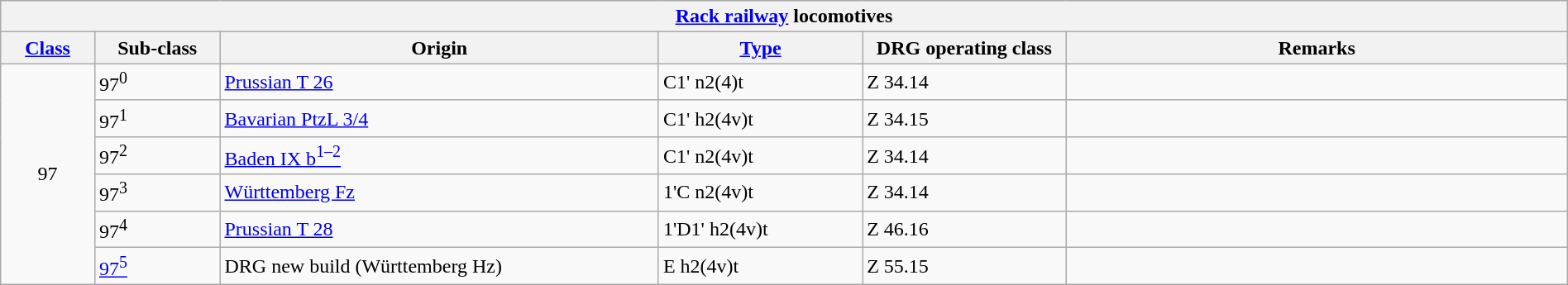<table class="wikitable" width="100%">
<tr>
<th colspan="6"><a href='#'>Rack railway</a> locomotives</th>
</tr>
<tr>
<th width="6%"><a href='#'>Class</a></th>
<th width="8%">Sub-class</th>
<th width="28%">Origin</th>
<th width="13%"><a href='#'>Type</a></th>
<th width="13%">DRG operating class</th>
<th width="32%">Remarks</th>
</tr>
<tr>
<td align="center" rowspan="6">97</td>
<td>97<sup>0</sup></td>
<td><a href='#'>Prussian T 26</a></td>
<td>C1' n2(4)t</td>
<td>Z 34.14</td>
<td></td>
</tr>
<tr>
<td>97<sup>1</sup></td>
<td><a href='#'>Bavarian PtzL 3/4</a></td>
<td>C1' h2(4v)t</td>
<td>Z 34.15</td>
<td></td>
</tr>
<tr>
<td>97<sup>2</sup></td>
<td><a href='#'>Baden IX b<sup>1–2</sup></a></td>
<td>C1' n2(4v)t</td>
<td>Z 34.14</td>
<td></td>
</tr>
<tr>
<td>97<sup>3</sup></td>
<td><a href='#'>Württemberg Fz</a></td>
<td>1'C n2(4v)t</td>
<td>Z 34.14</td>
<td></td>
</tr>
<tr>
<td>97<sup>4</sup></td>
<td><a href='#'>Prussian T 28</a></td>
<td>1'D1' h2(4v)t</td>
<td>Z 46.16</td>
<td></td>
</tr>
<tr>
<td><a href='#'>97<sup>5</sup></a></td>
<td>DRG new build (Württemberg Hz)</td>
<td>E h2(4v)t</td>
<td>Z 55.15</td>
<td></td>
</tr>
</table>
